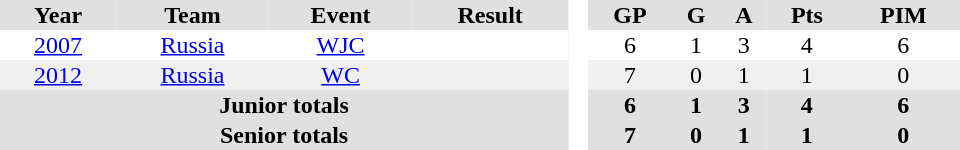<table border="0" cellpadding="1" cellspacing="0" style="text-align:center; width:40em">
<tr ALIGN="center" bgcolor="#e0e0e0">
<th>Year</th>
<th>Team</th>
<th>Event</th>
<th>Result</th>
<th rowspan="99" bgcolor="#ffffff"> </th>
<th>GP</th>
<th>G</th>
<th>A</th>
<th>Pts</th>
<th>PIM</th>
</tr>
<tr ALIGN="center">
<td><a href='#'>2007</a></td>
<td><a href='#'>Russia</a></td>
<td><a href='#'>WJC</a></td>
<td></td>
<td>6</td>
<td>1</td>
<td>3</td>
<td>4</td>
<td>6</td>
</tr>
<tr ALIGN="center"   bgcolor="#f0f0f0">
<td><a href='#'>2012</a></td>
<td><a href='#'>Russia</a></td>
<td><a href='#'>WC</a></td>
<td></td>
<td>7</td>
<td>0</td>
<td>1</td>
<td>1</td>
<td>0</td>
</tr>
<tr ALIGN="center" bgcolor="#e0e0e0">
<th colspan=4>Junior totals</th>
<th>6</th>
<th>1</th>
<th>3</th>
<th>4</th>
<th>6</th>
</tr>
<tr ALIGN="center" bgcolor="#e0e0e0">
<th colspan=4>Senior totals</th>
<th>7</th>
<th>0</th>
<th>1</th>
<th>1</th>
<th>0</th>
</tr>
</table>
